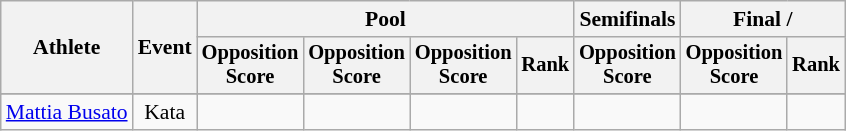<table class=wikitable style="font-size:90%">
<tr>
<th rowspan="2">Athlete</th>
<th rowspan="2">Event</th>
<th colspan="4">Pool</th>
<th>Semifinals</th>
<th colspan="2">Final / </th>
</tr>
<tr style="font-size:95%">
<th>Opposition<br>Score</th>
<th>Opposition<br>Score</th>
<th>Opposition<br>Score</th>
<th>Rank</th>
<th>Opposition<br>Score</th>
<th>Opposition<br>Score</th>
<th>Rank</th>
</tr>
<tr style="font-size:95%">
</tr>
<tr align=center>
<td align=left><a href='#'>Mattia Busato</a></td>
<td>Kata</td>
<td></td>
<td></td>
<td></td>
<td></td>
<td></td>
<td></td>
<td></td>
</tr>
</table>
